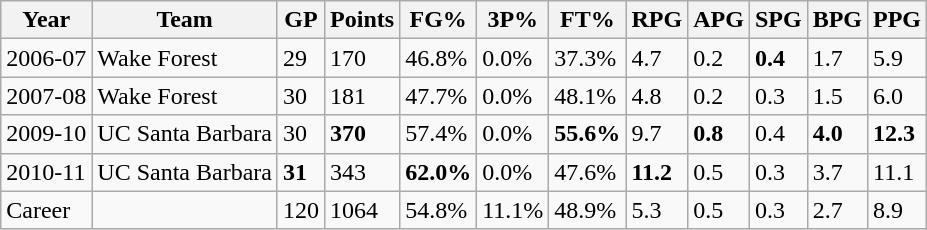<table class="wikitable">
<tr>
<th>Year</th>
<th>Team</th>
<th>GP</th>
<th>Points</th>
<th>FG%</th>
<th>3P%</th>
<th>FT%</th>
<th>RPG</th>
<th>APG</th>
<th>SPG</th>
<th>BPG</th>
<th>PPG</th>
</tr>
<tr>
<td>2006-07</td>
<td>Wake Forest</td>
<td>29</td>
<td>170</td>
<td>46.8%</td>
<td>0.0%</td>
<td>37.3%</td>
<td>4.7</td>
<td>0.2</td>
<td><strong>0.4</strong></td>
<td>1.7</td>
<td>5.9</td>
</tr>
<tr>
<td>2007-08</td>
<td>Wake Forest</td>
<td>30</td>
<td>181</td>
<td>47.7%</td>
<td>0.0%</td>
<td>48.1%</td>
<td>4.8</td>
<td>0.2</td>
<td>0.3</td>
<td>1.5</td>
<td>6.0</td>
</tr>
<tr>
<td>2009-10</td>
<td>UC Santa Barbara</td>
<td>30</td>
<td><strong>370</strong></td>
<td>57.4%</td>
<td>0.0%</td>
<td><strong>55.6%</strong></td>
<td>9.7</td>
<td><strong>0.8</strong></td>
<td>0.4</td>
<td><strong>4.0</strong></td>
<td><strong>12.3</strong></td>
</tr>
<tr>
<td>2010-11</td>
<td>UC Santa Barbara</td>
<td><strong>31</strong></td>
<td>343</td>
<td><strong>62.0%</strong></td>
<td>0.0%</td>
<td>47.6%</td>
<td><strong>11.2</strong></td>
<td>0.5</td>
<td>0.3</td>
<td>3.7</td>
<td>11.1</td>
</tr>
<tr>
<td>Career</td>
<td></td>
<td>120</td>
<td>1064</td>
<td>54.8%</td>
<td>11.1%</td>
<td>48.9%</td>
<td>5.3</td>
<td>0.5</td>
<td>0.3</td>
<td>2.7</td>
<td>8.9</td>
</tr>
</table>
